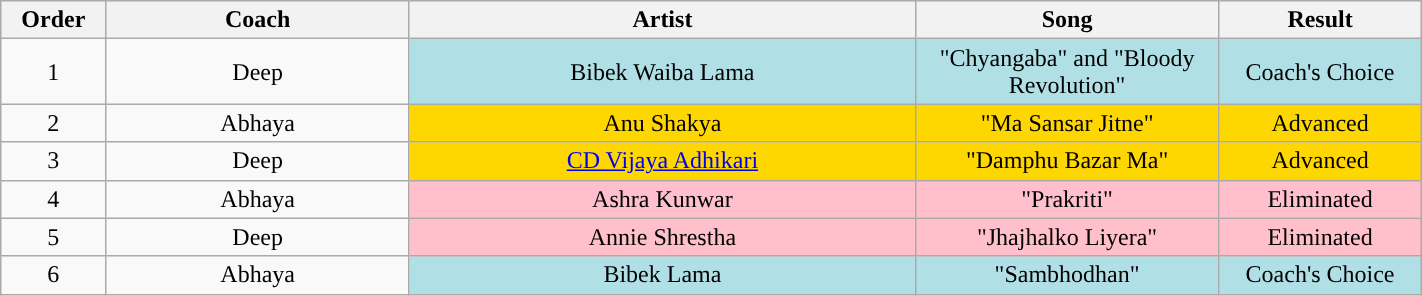<table class="wikitable plainrowheaders" style="text-align:center; width:75%;">
<tr>
<th scope="col" style="width:05%;">Order</th>
<th scope="col" style="width:15%;">Coach</th>
<th scope="col" style="width:25%;">Artist</th>
<th scope="col" style="width:15%;">Song</th>
<th scope="col" style="width:10%;">Result</th>
</tr>
<tr>
<td scope="row">1</td>
<td>Deep</td>
<td style="background:#b0e0e6">Bibek Waiba Lama</td>
<td style="background:#b0e0e6">"Chyangaba" and "Bloody Revolution"</td>
<td style="background:#b0e0e6">Coach's Choice</td>
</tr>
<tr>
<td scope="row">2</td>
<td>Abhaya</td>
<td style="background:gold">Anu Shakya</td>
<td style="background:gold">"Ma Sansar Jitne"</td>
<td style="background:gold">Advanced</td>
</tr>
<tr>
<td scope="row">3</td>
<td>Deep</td>
<td style="background:gold"><a href='#'>CD Vijaya Adhikari</a></td>
<td style="background:gold">"Damphu Bazar Ma"</td>
<td style="background:gold">Advanced</td>
</tr>
<tr>
<td scope="row">4</td>
<td>Abhaya</td>
<td style="background:pink">Ashra Kunwar</td>
<td style="background:pink">"Prakriti"</td>
<td style="background:pink">Eliminated</td>
</tr>
<tr>
<td scope="row">5</td>
<td>Deep</td>
<td style="background:pink">Annie Shrestha</td>
<td style="background:pink">"Jhajhalko Liyera"</td>
<td style="background:pink">Eliminated</td>
</tr>
<tr>
<td scope="row">6</td>
<td>Abhaya</td>
<td style="background:#b0e0e6">Bibek Lama</td>
<td style="background:#b0e0e6">"Sambhodhan"</td>
<td style="background:#b0e0e6">Coach's Choice</td>
</tr>
</table>
